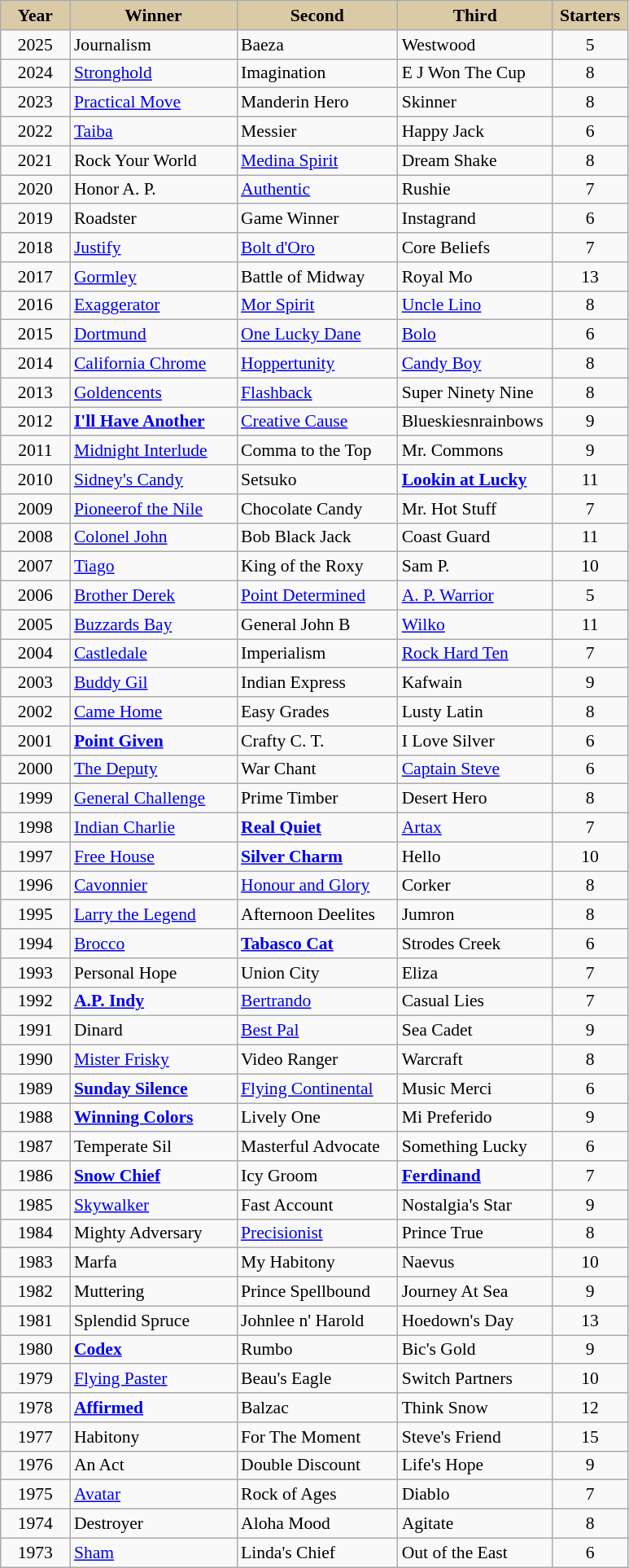<table class = "wikitable sortable" | border="1" cellpadding="0" style="border-collapse: collapse; font-size:90%">
<tr bgcolor="#DACAA5" align="center">
<td width="50px"><strong>Year</strong> <br></td>
<td width="130px"><strong>Winner</strong> <br></td>
<td width="125px"><strong>Second</strong> <br></td>
<td width="120px"><strong>Third</strong> <br></td>
<td width="55px"><strong>Starters</strong></td>
</tr>
<tr>
<td align="center">2025</td>
<td>Journalism</td>
<td>Baeza</td>
<td>Westwood</td>
<td align="center">5</td>
</tr>
<tr>
<td align="center">2024</td>
<td><a href='#'>Stronghold</a></td>
<td>Imagination</td>
<td>E J Won The Cup</td>
<td align="center">8</td>
</tr>
<tr>
<td align="center">2023</td>
<td><a href='#'>Practical Move</a></td>
<td>Manderin Hero</td>
<td>Skinner</td>
<td align="center">8</td>
</tr>
<tr>
<td align=center>2022</td>
<td><a href='#'>Taiba</a></td>
<td>Messier</td>
<td>Happy Jack</td>
<td align=center>6</td>
</tr>
<tr>
<td align=center>2021</td>
<td>Rock Your World</td>
<td><a href='#'>Medina Spirit</a></td>
<td>Dream Shake</td>
<td align=center>8</td>
</tr>
<tr>
<td align=center>2020</td>
<td>Honor A. P.</td>
<td><a href='#'>Authentic</a></td>
<td>Rushie</td>
<td align=center>7</td>
</tr>
<tr>
<td align=center>2019</td>
<td>Roadster</td>
<td>Game Winner</td>
<td>Instagrand</td>
<td align=center>6</td>
</tr>
<tr>
<td align=center>2018</td>
<td><a href='#'>Justify</a></td>
<td><a href='#'>Bolt d'Oro</a></td>
<td>Core Beliefs</td>
<td align=center>7</td>
</tr>
<tr>
<td align=center>2017</td>
<td><a href='#'>Gormley</a></td>
<td>Battle of Midway</td>
<td>Royal Mo</td>
<td align=center>13</td>
</tr>
<tr>
<td align=center>2016</td>
<td><a href='#'>Exaggerator</a></td>
<td><a href='#'>Mor Spirit</a></td>
<td><a href='#'>Uncle Lino</a></td>
<td align=center>8</td>
</tr>
<tr>
<td align=center>2015</td>
<td><a href='#'>Dortmund</a></td>
<td><a href='#'>One Lucky Dane</a></td>
<td><a href='#'>Bolo</a></td>
<td align=center>6</td>
</tr>
<tr>
<td align=center>2014</td>
<td><a href='#'>California Chrome</a></td>
<td><a href='#'>Hoppertunity</a></td>
<td><a href='#'>Candy Boy</a></td>
<td align=center>8</td>
</tr>
<tr>
<td align=center>2013</td>
<td><a href='#'>Goldencents</a></td>
<td><a href='#'>Flashback</a></td>
<td>Super Ninety Nine</td>
<td align=center>8</td>
</tr>
<tr>
<td align=center>2012</td>
<td><strong><a href='#'>I'll Have Another</a></strong></td>
<td><a href='#'>Creative Cause</a></td>
<td>Blueskiesnrainbows</td>
<td align=center>9</td>
</tr>
<tr>
<td align=center>2011</td>
<td><a href='#'>Midnight Interlude</a></td>
<td>Comma to the Top</td>
<td>Mr. Commons</td>
<td align=center>9</td>
</tr>
<tr>
<td align=center>2010</td>
<td><a href='#'>Sidney's Candy</a></td>
<td>Setsuko</td>
<td><strong><a href='#'>Lookin at Lucky</a></strong></td>
<td align=center>11</td>
</tr>
<tr>
<td align=center>2009</td>
<td><a href='#'>Pioneerof the Nile</a></td>
<td>Chocolate Candy</td>
<td>Mr. Hot Stuff</td>
<td align=center>7</td>
</tr>
<tr>
<td align=center>2008</td>
<td><a href='#'>Colonel John</a></td>
<td>Bob Black Jack</td>
<td>Coast Guard</td>
<td align=center>11</td>
</tr>
<tr>
<td align=center>2007</td>
<td><a href='#'>Tiago</a></td>
<td>King of the Roxy</td>
<td>Sam P.</td>
<td align=center>10</td>
</tr>
<tr>
<td align=center>2006</td>
<td><a href='#'>Brother Derek</a></td>
<td><a href='#'>Point Determined</a></td>
<td><a href='#'>A. P. Warrior</a></td>
<td align=center>5</td>
</tr>
<tr>
<td align=center>2005</td>
<td><a href='#'>Buzzards Bay</a></td>
<td>General John B</td>
<td><a href='#'>Wilko</a></td>
<td align=center>11</td>
</tr>
<tr>
<td align=center>2004</td>
<td><a href='#'>Castledale</a></td>
<td>Imperialism</td>
<td><a href='#'>Rock Hard Ten</a></td>
<td align=center>7</td>
</tr>
<tr>
<td align=center>2003</td>
<td><a href='#'>Buddy Gil</a></td>
<td>Indian Express</td>
<td>Kafwain</td>
<td align=center>9</td>
</tr>
<tr>
<td align=center>2002</td>
<td><a href='#'>Came Home</a></td>
<td>Easy Grades</td>
<td>Lusty Latin</td>
<td align=center>8</td>
</tr>
<tr>
<td align=center>2001</td>
<td><strong><a href='#'>Point Given</a></strong></td>
<td>Crafty C. T.</td>
<td>I Love Silver</td>
<td align=center>6</td>
</tr>
<tr>
<td align=center>2000</td>
<td><a href='#'>The Deputy</a></td>
<td>War Chant</td>
<td><a href='#'>Captain Steve</a></td>
<td align=center>6</td>
</tr>
<tr>
<td align=center>1999</td>
<td><a href='#'>General Challenge</a></td>
<td>Prime Timber</td>
<td>Desert Hero</td>
<td align=center>8</td>
</tr>
<tr>
<td align=center>1998</td>
<td><a href='#'>Indian Charlie</a></td>
<td><strong><a href='#'>Real Quiet</a></strong></td>
<td><a href='#'>Artax</a></td>
<td align=center>7</td>
</tr>
<tr>
<td align=center>1997</td>
<td><a href='#'>Free House</a></td>
<td><strong><a href='#'>Silver Charm</a></strong></td>
<td>Hello</td>
<td align=center>10</td>
</tr>
<tr>
<td align=center>1996</td>
<td><a href='#'>Cavonnier</a></td>
<td><a href='#'>Honour and Glory</a></td>
<td>Corker</td>
<td align=center>8</td>
</tr>
<tr>
<td align=center>1995</td>
<td><a href='#'>Larry the Legend</a></td>
<td>Afternoon Deelites</td>
<td>Jumron</td>
<td align=center>8</td>
</tr>
<tr>
<td align=center>1994</td>
<td><a href='#'>Brocco</a></td>
<td><strong><a href='#'>Tabasco Cat</a></strong></td>
<td>Strodes Creek</td>
<td align=center>6</td>
</tr>
<tr>
<td align=center>1993</td>
<td>Personal Hope</td>
<td>Union City</td>
<td>Eliza</td>
<td align=center>7</td>
</tr>
<tr>
<td align=center>1992</td>
<td><strong><a href='#'>A.P. Indy</a></strong></td>
<td><a href='#'>Bertrando</a></td>
<td>Casual Lies</td>
<td align=center>7</td>
</tr>
<tr>
<td align=center>1991</td>
<td>Dinard</td>
<td><a href='#'>Best Pal</a></td>
<td>Sea Cadet</td>
<td align=center>9</td>
</tr>
<tr>
<td align=center>1990</td>
<td><a href='#'>Mister Frisky</a></td>
<td>Video Ranger</td>
<td>Warcraft</td>
<td align=center>8</td>
</tr>
<tr>
<td align=center>1989</td>
<td><strong><a href='#'>Sunday Silence</a></strong></td>
<td><a href='#'>Flying Continental</a></td>
<td>Music Merci</td>
<td align=center>6</td>
</tr>
<tr>
<td align=center>1988</td>
<td><strong><a href='#'>Winning Colors</a></strong></td>
<td>Lively One</td>
<td>Mi Preferido</td>
<td align=center>9</td>
</tr>
<tr>
<td align=center>1987</td>
<td>Temperate Sil</td>
<td>Masterful Advocate</td>
<td>Something Lucky</td>
<td align=center>6</td>
</tr>
<tr>
<td align=center>1986</td>
<td><strong><a href='#'>Snow Chief</a></strong></td>
<td>Icy Groom</td>
<td><strong><a href='#'>Ferdinand</a></strong></td>
<td align=center>7</td>
</tr>
<tr>
<td align=center>1985</td>
<td><a href='#'>Skywalker</a></td>
<td>Fast Account</td>
<td>Nostalgia's Star</td>
<td align=center>9</td>
</tr>
<tr>
<td align=center>1984</td>
<td>Mighty Adversary</td>
<td><a href='#'>Precisionist</a></td>
<td>Prince True</td>
<td align=center>8</td>
</tr>
<tr>
<td align=center>1983</td>
<td>Marfa</td>
<td>My Habitony</td>
<td>Naevus</td>
<td align=center>10</td>
</tr>
<tr>
<td align=center>1982</td>
<td>Muttering</td>
<td>Prince Spellbound</td>
<td>Journey At Sea</td>
<td align=center>9</td>
</tr>
<tr>
<td align=center>1981</td>
<td>Splendid Spruce</td>
<td>Johnlee n' Harold</td>
<td>Hoedown's Day</td>
<td align=center>13</td>
</tr>
<tr>
<td align=center>1980</td>
<td><strong><a href='#'>Codex</a></strong></td>
<td>Rumbo</td>
<td>Bic's Gold</td>
<td align=center>9</td>
</tr>
<tr>
<td align=center>1979</td>
<td><a href='#'>Flying Paster</a></td>
<td>Beau's Eagle</td>
<td>Switch Partners</td>
<td align=center>10</td>
</tr>
<tr>
<td align=center>1978</td>
<td><strong><a href='#'>Affirmed</a></strong></td>
<td>Balzac</td>
<td>Think Snow</td>
<td align=center>12</td>
</tr>
<tr>
<td align=center>1977</td>
<td>Habitony</td>
<td>For The Moment</td>
<td>Steve's Friend</td>
<td align=center>15</td>
</tr>
<tr>
<td align=center>1976</td>
<td>An Act</td>
<td>Double Discount</td>
<td>Life's Hope</td>
<td align=center>9</td>
</tr>
<tr>
<td align=center>1975</td>
<td><a href='#'>Avatar</a></td>
<td>Rock of Ages</td>
<td>Diablo</td>
<td align=center>7</td>
</tr>
<tr>
<td align=center>1974</td>
<td>Destroyer</td>
<td>Aloha Mood</td>
<td>Agitate</td>
<td align=center>8</td>
</tr>
<tr>
<td align=center>1973</td>
<td><a href='#'>Sham</a></td>
<td>Linda's Chief</td>
<td>Out of the East</td>
<td align=center>6</td>
</tr>
</table>
